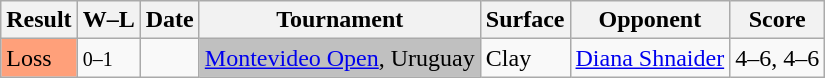<table class="sortable wikitable">
<tr>
<th>Result</th>
<th class="unsortable">W–L</th>
<th>Date</th>
<th>Tournament</th>
<th>Surface</th>
<th>Opponent</th>
<th class="unsortable">Score</th>
</tr>
<tr>
<td bgcolor=FFA07A>Loss</td>
<td><small>0–1</small></td>
<td><a href='#'></a></td>
<td bgcolor=silver><a href='#'>Montevideo Open</a>, Uruguay</td>
<td>Clay</td>
<td> <a href='#'>Diana Shnaider</a></td>
<td>4–6, 4–6</td>
</tr>
</table>
